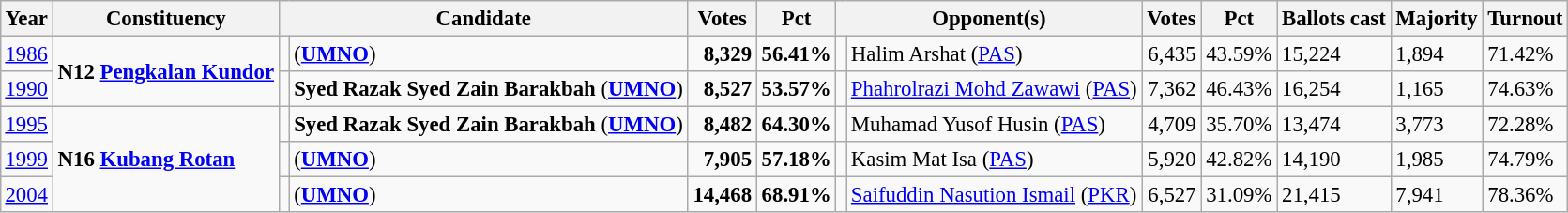<table class="wikitable" style="margin:0.5em ; font-size:95%">
<tr>
<th>Year</th>
<th>Constituency</th>
<th colspan=2>Candidate</th>
<th>Votes</th>
<th>Pct</th>
<th colspan=2>Opponent(s)</th>
<th>Votes</th>
<th>Pct</th>
<th>Ballots cast</th>
<th>Majority</th>
<th>Turnout</th>
</tr>
<tr>
<td><a href='#'>1986</a></td>
<td rowspan=2><strong>N12 <a href='#'>Pengkalan Kundor</a></strong></td>
<td></td>
<td> (<a href='#'><strong>UMNO</strong></a>)</td>
<td align=right><strong>8,329</strong></td>
<td><strong>56.41%</strong></td>
<td></td>
<td>Halim Arshat (<a href='#'>PAS</a>)</td>
<td align=right>6,435</td>
<td>43.59%</td>
<td>15,224</td>
<td>1,894</td>
<td>71.42%</td>
</tr>
<tr>
<td><a href='#'>1990</a></td>
<td></td>
<td><strong>Syed Razak Syed Zain Barakbah</strong> (<a href='#'><strong>UMNO</strong></a>)</td>
<td align=right><strong>8,527</strong></td>
<td><strong>53.57%</strong></td>
<td></td>
<td><a href='#'>Phahrolrazi Mohd Zawawi</a> (<a href='#'>PAS</a>)</td>
<td align=right>7,362</td>
<td>46.43%</td>
<td>16,254</td>
<td>1,165</td>
<td>74.63%</td>
</tr>
<tr>
<td><a href='#'>1995</a></td>
<td rowspan=3><strong>N16 <a href='#'>Kubang Rotan</a></strong></td>
<td></td>
<td><strong>Syed Razak Syed Zain Barakbah</strong> (<a href='#'><strong>UMNO</strong></a>)</td>
<td align=right><strong>8,482</strong></td>
<td><strong>64.30%</strong></td>
<td></td>
<td>Muhamad Yusof Husin (<a href='#'>PAS</a>)</td>
<td align=right>4,709</td>
<td>35.70%</td>
<td>13,474</td>
<td>3,773</td>
<td>72.28%</td>
</tr>
<tr>
<td><a href='#'>1999</a></td>
<td></td>
<td> (<a href='#'><strong>UMNO</strong></a>)</td>
<td align=right><strong>7,905</strong></td>
<td><strong>57.18%</strong></td>
<td></td>
<td>Kasim Mat Isa (<a href='#'>PAS</a>)</td>
<td align=right>5,920</td>
<td>42.82%</td>
<td>14,190</td>
<td>1,985</td>
<td>74.79%</td>
</tr>
<tr>
<td><a href='#'>2004</a></td>
<td></td>
<td> (<a href='#'><strong>UMNO</strong></a>)</td>
<td align=right><strong>14,468</strong></td>
<td><strong>68.91%</strong></td>
<td></td>
<td><a href='#'>Saifuddin Nasution Ismail</a> (<a href='#'>PKR</a>)</td>
<td align=right>6,527</td>
<td>31.09%</td>
<td>21,415</td>
<td>7,941</td>
<td>78.36%</td>
</tr>
</table>
